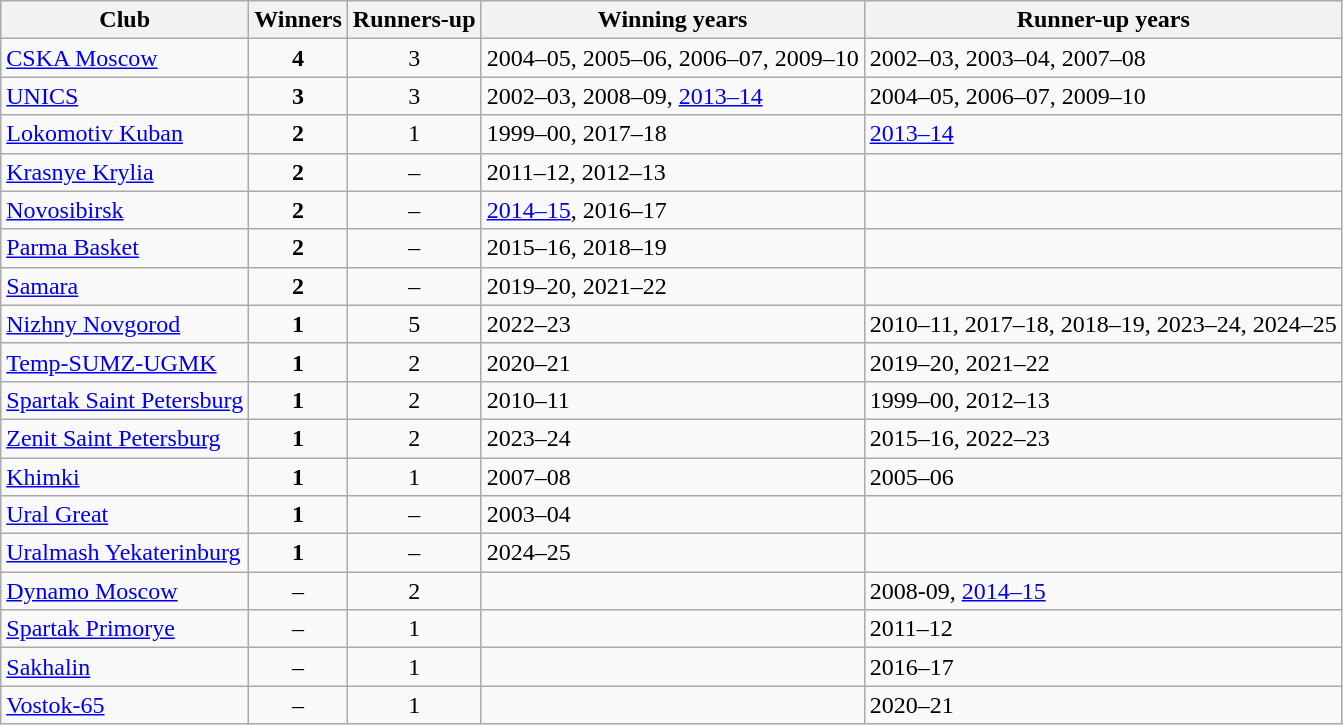<table class="wikitable">
<tr>
<th>Club</th>
<th>Winners</th>
<th>Runners-up</th>
<th>Winning years</th>
<th>Runner-up years</th>
</tr>
<tr>
<td> <a href='#'>CSKA Moscow</a></td>
<td align=center><strong>4</strong></td>
<td align=center>3</td>
<td>2004–05, 2005–06, 2006–07, 2009–10</td>
<td>2002–03, 2003–04, 2007–08</td>
</tr>
<tr>
<td> <a href='#'>UNICS</a></td>
<td align=center><strong>3</strong></td>
<td align=center>3</td>
<td>2002–03, 2008–09, <a href='#'>2013–14</a></td>
<td>2004–05, 2006–07, 2009–10</td>
</tr>
<tr>
<td> <a href='#'>Lokomotiv Kuban</a></td>
<td align=center><strong>2</strong></td>
<td align=center>1</td>
<td>1999–00, 2017–18</td>
<td><a href='#'>2013–14</a></td>
</tr>
<tr>
<td> <a href='#'>Krasnye Krylia</a></td>
<td align=center><strong>2</strong></td>
<td align=center>–</td>
<td>2011–12, 2012–13</td>
<td></td>
</tr>
<tr>
<td> <a href='#'>Novosibirsk</a></td>
<td align=center><strong>2</strong></td>
<td align=center>–</td>
<td><a href='#'>2014–15</a>, 2016–17</td>
<td></td>
</tr>
<tr>
<td> <a href='#'>Parma Basket</a></td>
<td align=center><strong>2</strong></td>
<td align=center>–</td>
<td>2015–16, 2018–19</td>
<td></td>
</tr>
<tr>
<td><a href='#'>Samara</a></td>
<td align=center><strong>2</strong></td>
<td align=center>–</td>
<td>2019–20, 2021–22</td>
<td></td>
</tr>
<tr>
<td> <a href='#'>Nizhny Novgorod</a></td>
<td align=center><strong>1</strong></td>
<td align=center>5</td>
<td>2022–23</td>
<td>2010–11, 2017–18, 2018–19, 2023–24, 2024–25</td>
</tr>
<tr>
<td><a href='#'>Temp-SUMZ-UGMK</a></td>
<td align=center><strong>1</strong></td>
<td align=center>2</td>
<td>2020–21</td>
<td>2019–20, 2021–22</td>
</tr>
<tr>
<td> <a href='#'>Spartak Saint Petersburg</a></td>
<td align=center><strong>1</strong></td>
<td align=center>2</td>
<td>2010–11</td>
<td>1999–00, 2012–13</td>
</tr>
<tr>
<td> <a href='#'>Zenit Saint Petersburg</a></td>
<td align=center><strong>1</strong></td>
<td align=center>2</td>
<td>2023–24</td>
<td>2015–16, 2022–23</td>
</tr>
<tr>
<td> <a href='#'>Khimki</a></td>
<td align=center><strong>1</strong></td>
<td align=center>1</td>
<td>2007–08</td>
<td>2005–06</td>
</tr>
<tr>
<td> <a href='#'>Ural Great</a></td>
<td align=center><strong>1</strong></td>
<td align=center>–</td>
<td>2003–04</td>
<td></td>
</tr>
<tr>
<td><a href='#'>Uralmash Yekaterinburg</a></td>
<td align=center><strong>1</strong></td>
<td align=center>–</td>
<td>2024–25</td>
<td></td>
</tr>
<tr>
<td> <a href='#'>Dynamo Moscow</a></td>
<td align=center>–</td>
<td align=center>2</td>
<td></td>
<td>2008-09, <a href='#'>2014–15</a></td>
</tr>
<tr>
<td> <a href='#'>Spartak Primorye</a></td>
<td align=center>–</td>
<td align=center>1</td>
<td></td>
<td>2011–12</td>
</tr>
<tr>
<td> <a href='#'>Sakhalin</a></td>
<td align=center>–</td>
<td align=center>1</td>
<td></td>
<td>2016–17</td>
</tr>
<tr>
<td><a href='#'>Vostok-65</a></td>
<td align=center>–</td>
<td align=center>1</td>
<td></td>
<td>2020–21</td>
</tr>
</table>
